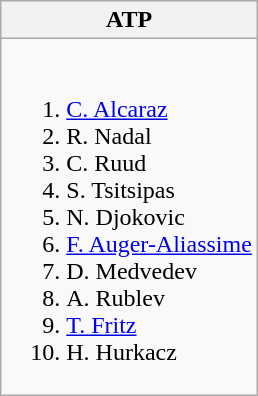<table class="wikitable">
<tr>
<th>ATP</th>
</tr>
<tr style="vertical-align: top;">
<td style="white-space: nowrap;"><br><ol><li> <a href='#'>C. Alcaraz</a></li><li> R. Nadal</li><li> C. Ruud</li><li> S. Tsitsipas</li><li> N. Djokovic</li><li> <a href='#'>F. Auger-Aliassime</a></li><li> D. Medvedev</li><li> A. Rublev</li><li> <a href='#'>T. Fritz</a></li><li> H. Hurkacz</li></ol></td>
</tr>
</table>
